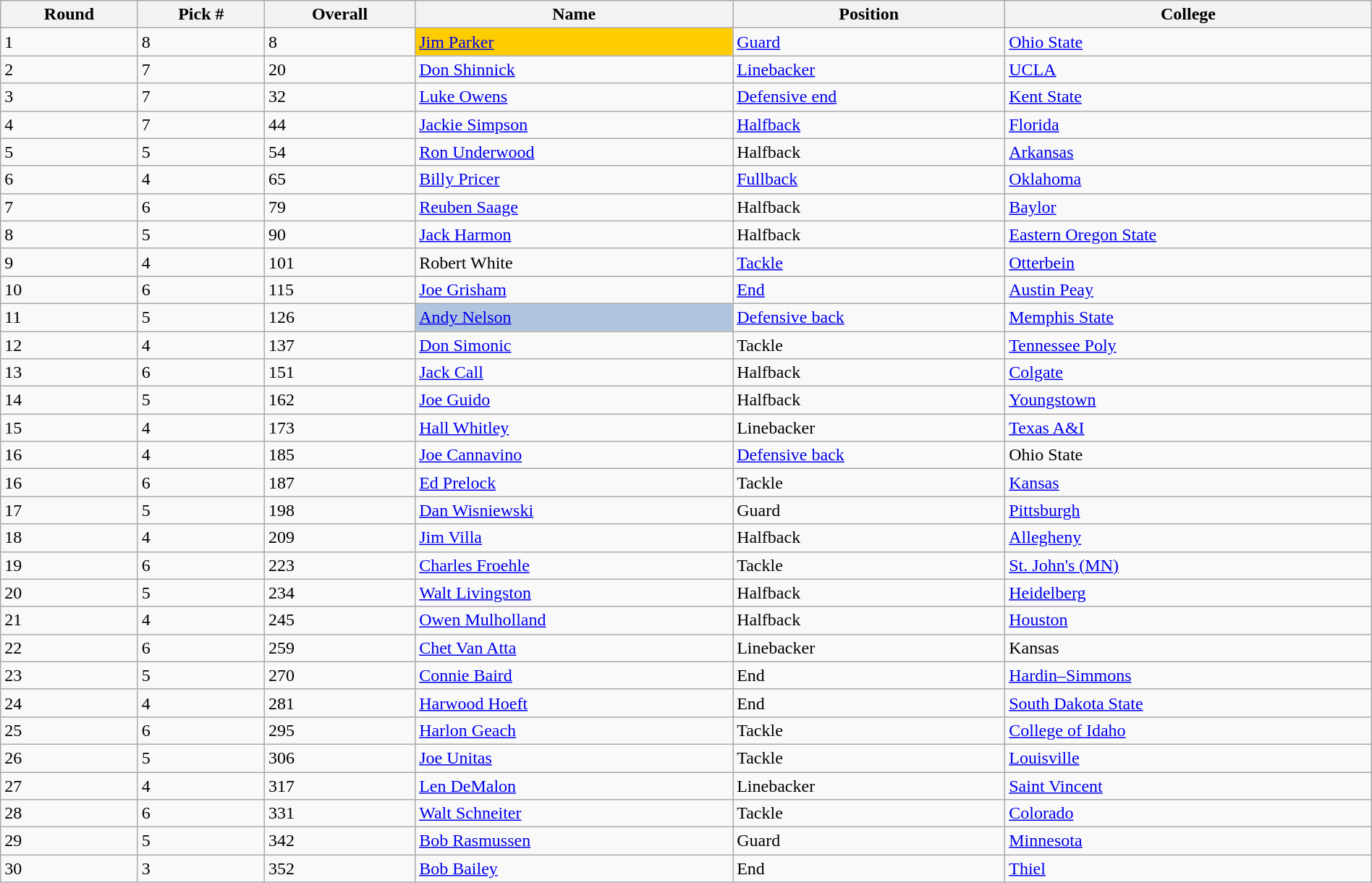<table class="wikitable sortable sortable" style="width: 100%">
<tr>
<th>Round</th>
<th>Pick #</th>
<th>Overall</th>
<th>Name</th>
<th>Position</th>
<th>College</th>
</tr>
<tr>
<td>1</td>
<td>8</td>
<td>8</td>
<td bgcolor=#FFCC00><a href='#'>Jim Parker</a></td>
<td><a href='#'>Guard</a></td>
<td><a href='#'>Ohio State</a></td>
</tr>
<tr>
<td>2</td>
<td>7</td>
<td>20</td>
<td><a href='#'>Don Shinnick</a></td>
<td><a href='#'>Linebacker</a></td>
<td><a href='#'>UCLA</a></td>
</tr>
<tr>
<td>3</td>
<td>7</td>
<td>32</td>
<td><a href='#'>Luke Owens</a></td>
<td><a href='#'>Defensive end</a></td>
<td><a href='#'>Kent State</a></td>
</tr>
<tr>
<td>4</td>
<td>7</td>
<td>44</td>
<td><a href='#'>Jackie Simpson</a></td>
<td><a href='#'>Halfback</a></td>
<td><a href='#'>Florida</a></td>
</tr>
<tr>
<td>5</td>
<td>5</td>
<td>54</td>
<td><a href='#'>Ron Underwood</a></td>
<td>Halfback</td>
<td><a href='#'>Arkansas</a></td>
</tr>
<tr>
<td>6</td>
<td>4</td>
<td>65</td>
<td><a href='#'>Billy Pricer</a></td>
<td><a href='#'>Fullback</a></td>
<td><a href='#'>Oklahoma</a></td>
</tr>
<tr>
<td>7</td>
<td>6</td>
<td>79</td>
<td><a href='#'>Reuben Saage</a></td>
<td>Halfback</td>
<td><a href='#'>Baylor</a></td>
</tr>
<tr>
<td>8</td>
<td>5</td>
<td>90</td>
<td><a href='#'>Jack Harmon</a></td>
<td>Halfback</td>
<td><a href='#'>Eastern Oregon State</a></td>
</tr>
<tr>
<td>9</td>
<td>4</td>
<td>101</td>
<td>Robert White</td>
<td><a href='#'>Tackle</a></td>
<td><a href='#'>Otterbein</a></td>
</tr>
<tr>
<td>10</td>
<td>6</td>
<td>115</td>
<td><a href='#'>Joe Grisham</a></td>
<td><a href='#'>End</a></td>
<td><a href='#'>Austin Peay</a></td>
</tr>
<tr>
<td>11</td>
<td>5</td>
<td>126</td>
<td bgcolor=lightsteelblue><a href='#'>Andy Nelson</a></td>
<td><a href='#'>Defensive back</a></td>
<td><a href='#'>Memphis State</a></td>
</tr>
<tr>
<td>12</td>
<td>4</td>
<td>137</td>
<td><a href='#'>Don Simonic</a></td>
<td>Tackle</td>
<td><a href='#'>Tennessee Poly</a></td>
</tr>
<tr>
<td>13</td>
<td>6</td>
<td>151</td>
<td><a href='#'>Jack Call</a></td>
<td>Halfback</td>
<td><a href='#'>Colgate</a></td>
</tr>
<tr>
<td>14</td>
<td>5</td>
<td>162</td>
<td><a href='#'>Joe Guido</a></td>
<td>Halfback</td>
<td><a href='#'>Youngstown</a></td>
</tr>
<tr>
<td>15</td>
<td>4</td>
<td>173</td>
<td><a href='#'>Hall Whitley</a></td>
<td>Linebacker</td>
<td><a href='#'>Texas A&I</a></td>
</tr>
<tr>
<td>16</td>
<td>4</td>
<td>185</td>
<td><a href='#'>Joe Cannavino</a></td>
<td><a href='#'>Defensive back</a></td>
<td>Ohio State</td>
</tr>
<tr>
<td>16</td>
<td>6</td>
<td>187</td>
<td><a href='#'>Ed Prelock</a></td>
<td>Tackle</td>
<td><a href='#'>Kansas</a></td>
</tr>
<tr>
<td>17</td>
<td>5</td>
<td>198</td>
<td><a href='#'>Dan Wisniewski</a></td>
<td>Guard</td>
<td><a href='#'>Pittsburgh</a></td>
</tr>
<tr>
<td>18</td>
<td>4</td>
<td>209</td>
<td><a href='#'>Jim Villa</a></td>
<td>Halfback</td>
<td><a href='#'>Allegheny</a></td>
</tr>
<tr>
<td>19</td>
<td>6</td>
<td>223</td>
<td><a href='#'>Charles Froehle</a></td>
<td>Tackle</td>
<td><a href='#'>St. John's (MN)</a></td>
</tr>
<tr>
<td>20</td>
<td>5</td>
<td>234</td>
<td><a href='#'>Walt Livingston</a></td>
<td>Halfback</td>
<td><a href='#'>Heidelberg</a></td>
</tr>
<tr>
<td>21</td>
<td>4</td>
<td>245</td>
<td><a href='#'>Owen Mulholland</a></td>
<td>Halfback</td>
<td><a href='#'>Houston</a></td>
</tr>
<tr>
<td>22</td>
<td>6</td>
<td>259</td>
<td><a href='#'>Chet Van Atta</a></td>
<td>Linebacker</td>
<td>Kansas</td>
</tr>
<tr>
<td>23</td>
<td>5</td>
<td>270</td>
<td><a href='#'>Connie Baird</a></td>
<td>End</td>
<td><a href='#'>Hardin–Simmons</a></td>
</tr>
<tr>
<td>24</td>
<td>4</td>
<td>281</td>
<td><a href='#'>Harwood Hoeft</a></td>
<td>End</td>
<td><a href='#'>South Dakota State</a></td>
</tr>
<tr>
<td>25</td>
<td>6</td>
<td>295</td>
<td><a href='#'>Harlon Geach</a></td>
<td>Tackle</td>
<td><a href='#'>College of Idaho</a></td>
</tr>
<tr>
<td>26</td>
<td>5</td>
<td>306</td>
<td><a href='#'>Joe Unitas</a></td>
<td>Tackle</td>
<td><a href='#'>Louisville</a></td>
</tr>
<tr>
<td>27</td>
<td>4</td>
<td>317</td>
<td><a href='#'>Len DeMalon</a></td>
<td>Linebacker</td>
<td><a href='#'>Saint Vincent</a></td>
</tr>
<tr>
<td>28</td>
<td>6</td>
<td>331</td>
<td><a href='#'>Walt Schneiter</a></td>
<td>Tackle</td>
<td><a href='#'>Colorado</a></td>
</tr>
<tr>
<td>29</td>
<td>5</td>
<td>342</td>
<td><a href='#'>Bob Rasmussen</a></td>
<td>Guard</td>
<td><a href='#'>Minnesota</a></td>
</tr>
<tr>
<td>30</td>
<td>3</td>
<td>352</td>
<td><a href='#'>Bob Bailey</a></td>
<td>End</td>
<td><a href='#'>Thiel</a></td>
</tr>
</table>
